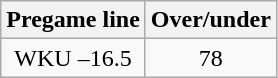<table class="wikitable">
<tr align="center">
<th style=>Pregame line</th>
<th style=>Over/under</th>
</tr>
<tr align="center">
<td>WKU –16.5</td>
<td>78</td>
</tr>
</table>
